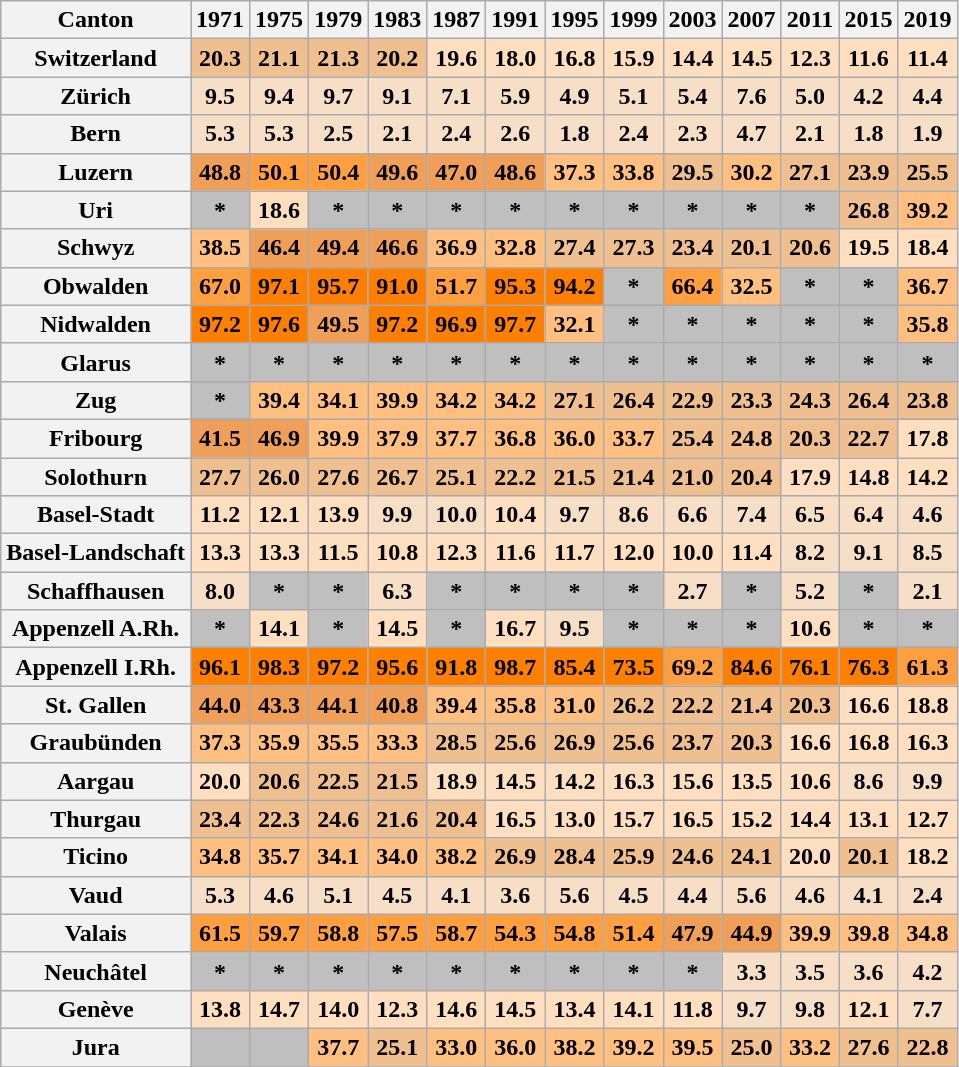<table class="wikitable" style ="text-align: center">
<tr>
<th>Canton</th>
<th>1971</th>
<th>1975</th>
<th>1979</th>
<th>1983</th>
<th>1987</th>
<th>1991</th>
<th>1995</th>
<th>1999</th>
<th>2003</th>
<th>2007</th>
<th>2011</th>
<th>2015</th>
<th>2019</th>
</tr>
<tr>
<th>Switzerland</th>
<th style="background: #EFBF8F">20.3</th>
<th style="background: #EFBF8F">21.1</th>
<th style="background: #EFBF8F">21.3</th>
<th style="background: #EFBF8F">20.2</th>
<th style="background: #FFDFBF">19.6</th>
<th style="background: #FFDFBF">18.0</th>
<th style="background: #FFDFBF">16.8</th>
<th style="background: #FFDFBF">15.9</th>
<th style="background: #FFDFBF">14.4</th>
<th style="background: #FFDFBF">14.5</th>
<th style="background: #FFDFBF">12.3</th>
<th style="background: #FFDFBF">11.6</th>
<th style="background: #FFDFBF">11.4</th>
</tr>
<tr>
<th>Zürich</th>
<th style="background: #F7DFC7">9.5</th>
<th style="background: #F7DFC7">9.4</th>
<th style="background: #F7DFC7">9.7</th>
<th style="background: #F7DFC7">9.1</th>
<th style="background: #F7DFC7">7.1</th>
<th style="background: #F7DFC7">5.9</th>
<th style="background: #F7DFC7">4.9</th>
<th style="background: #F7DFC7">5.1</th>
<th style="background: #F7DFC7">5.4</th>
<th style="background: #F7DFC7">7.6</th>
<th style="background: #F7DFC7">5.0</th>
<th style="background: #F7DFC7">4.2</th>
<th style="background: #F7DFC7">4.4</th>
</tr>
<tr>
<th>Bern</th>
<th style="background: #F7DFC7">5.3</th>
<th style="background: #F7DFC7">5.3</th>
<th style="background: #F7DFC7">2.5</th>
<th style="background: #F7DFC7">2.1</th>
<th style="background: #F7DFC7">2.4</th>
<th style="background: #F7DFC7">2.6</th>
<th style="background: #F7DFC7">1.8</th>
<th style="background: #F7DFC7">2.4</th>
<th style="background: #F7DFC7">2.3</th>
<th style="background: #F7DFC7">4.7</th>
<th style="background: #F7DFC7">2.1</th>
<th style="background: #F7DFC7">1.8</th>
<th style="background: #F7DFC7">1.9</th>
</tr>
<tr>
<th>Luzern</th>
<th style="background: #EF9F58">48.8</th>
<th style="background: #FF9F40">50.1</th>
<th style="background: #FF9F40">50.4</th>
<th style="background: #EF9F58">49.6</th>
<th style="background: #EF9F58">47.0</th>
<th style="background: #EF9F58">48.6</th>
<th style="background: #FFBF80">37.3</th>
<th style="background: #FFBF80">33.8</th>
<th style="background: #EFBF8F">29.5</th>
<th style="background: #FFBF80">30.2</th>
<th style="background: #EFBF8F">27.1</th>
<th style="background: #EFBF8F">23.9</th>
<th style="background: #EFBF8F">25.5</th>
</tr>
<tr>
<th>Uri</th>
<th style="background: #BFBFBF">*</th>
<th style="background: #FFDFBF">18.6</th>
<th style="background: #BFBFBF">*</th>
<th style="background: #BFBFBF">*</th>
<th style="background: #BFBFBF">*</th>
<th style="background: #BFBFBF">*</th>
<th style="background: #BFBFBF">*</th>
<th style="background: #BFBFBF">*</th>
<th style="background: #BFBFBF">*</th>
<th style="background: #BFBFBF">*</th>
<th style="background: #BFBFBF">*</th>
<th style="background: #EFBF8F">26.8</th>
<th style="background: #FFBF80">39.2</th>
</tr>
<tr>
<th>Schwyz</th>
<th style="background: #FFBF80">38.5</th>
<th style="background: #EF9F58">46.4</th>
<th style="background: #EF9F58">49.4</th>
<th style="background: #EF9F58">46.6</th>
<th style="background: #FFBF80">36.9</th>
<th style="background: #FFBF80">32.8</th>
<th style="background: #EFBF8F">27.4</th>
<th style="background: #EFBF8F">27.3</th>
<th style="background: #EFBF8F">23.4</th>
<th style="background: #EFBF8F">20.1</th>
<th style="background: #EFBF8F">20.6</th>
<th style="background: #FFDFBF">19.5</th>
<th style="background: #FFDFBF">18.4</th>
</tr>
<tr>
<th>Obwalden</th>
<th style="background: #FF9F40">67.0</th>
<th style="background: #FF8000">97.1</th>
<th style="background: #FF8000">95.7</th>
<th style="background: #FF8000">91.0</th>
<th style="background: #FF9F40">51.7</th>
<th style="background: #FF8000">95.3</th>
<th style="background: #FF8000">94.2</th>
<th style="background: #BFBFBF">*</th>
<th style="background: #FF9F40">66.4</th>
<th style="background: #FFBF80">32.5</th>
<th style="background: #BFBFBF">*</th>
<th style="background: #BFBFBF">*</th>
<th style="background: #FFBF80">36.7</th>
</tr>
<tr>
<th>Nidwalden</th>
<th style="background: #FF8000">97.2</th>
<th style="background: #FF8000">97.6</th>
<th style="background: #EF9F58">49.5</th>
<th style="background: #FF8000">97.2</th>
<th style="background: #FF8000">96.9</th>
<th style="background: #FF8000">97.7</th>
<th style="background: #FFBF80">32.1</th>
<th style="background: #BFBFBF">*</th>
<th style="background: #BFBFBF">*</th>
<th style="background: #BFBFBF">*</th>
<th style="background: #BFBFBF">*</th>
<th style="background: #BFBFBF">*</th>
<th style="background: #FFBF80">35.8</th>
</tr>
<tr>
<th>Glarus</th>
<th style="background: #BFBFBF">*</th>
<th style="background: #BFBFBF">*</th>
<th style="background: #BFBFBF">*</th>
<th style="background: #BFBFBF">*</th>
<th style="background: #BFBFBF">*</th>
<th style="background: #BFBFBF">*</th>
<th style="background: #BFBFBF">*</th>
<th style="background: #BFBFBF">*</th>
<th style="background: #BFBFBF">*</th>
<th style="background: #BFBFBF">*</th>
<th style="background: #BFBFBF">*</th>
<th style="background: #BFBFBF">*</th>
<th style="background: #BFBFBF">*</th>
</tr>
<tr>
<th>Zug</th>
<th style="background: #BFBFBF">*</th>
<th style="background: #FFBF80">39.4</th>
<th style="background: #FFBF80">34.1</th>
<th style="background: #FFBF80">39.9</th>
<th style="background: #FFBF80">34.2</th>
<th style="background: #FFBF80">34.2</th>
<th style="background: #EFBF8F">27.1</th>
<th style="background: #EFBF8F">26.4</th>
<th style="background: #EFBF8F">22.9</th>
<th style="background: #EFBF8F">23.3</th>
<th style="background: #EFBF8F">24.3</th>
<th style="background: #EFBF8F">26.4</th>
<th style="background: #EFBF8F">23.8</th>
</tr>
<tr>
<th>Fribourg</th>
<th style="background: #EF9F58">41.5</th>
<th style="background: #EF9F58">46.9</th>
<th style="background: #FFBF80">39.9</th>
<th style="background: #FFBF80">37.9</th>
<th style="background: #FFBF80">37.7</th>
<th style="background: #FFBF80">36.8</th>
<th style="background: #FFBF80">36.0</th>
<th style="background: #FFBF80">33.7</th>
<th style="background: #EFBF8F">25.4</th>
<th style="background: #EFBF8F">24.8</th>
<th style="background: #EFBF8F">20.3</th>
<th style="background: #EFBF8F">22.7</th>
<th style="background: #FFDFBF">17.8</th>
</tr>
<tr>
<th>Solothurn</th>
<th style="background: #EFBF8F">27.7</th>
<th style="background: #EFBF8F">26.0</th>
<th style="background: #EFBF8F">27.6</th>
<th style="background: #EFBF8F">26.7</th>
<th style="background: #EFBF8F">25.1</th>
<th style="background: #EFBF8F">22.2</th>
<th style="background: #EFBF8F">21.5</th>
<th style="background: #EFBF8F">21.4</th>
<th style="background: #EFBF8F">21.0</th>
<th style="background: #EFBF8F">20.4</th>
<th style="background: #FFDFBF">17.9</th>
<th style="background: #FFDFBF">14.8</th>
<th style="background: #FFDFBF">14.2</th>
</tr>
<tr>
<th>Basel-Stadt</th>
<th style="background: #FFDFBF">11.2</th>
<th style="background: #FFDFBF">12.1</th>
<th style="background: #FFDFBF">13.9</th>
<th style="background: #F7DFC7">9.9</th>
<th style="background: #F7DFC7">10.0</th>
<th style="background: #FFDFBF">10.4</th>
<th style="background: #F7DFC7">9.7</th>
<th style="background: #F7DFC7">8.6</th>
<th style="background: #F7DFC7">6.6</th>
<th style="background: #F7DFC7">7.4</th>
<th style="background: #F7DFC7">6.5</th>
<th style="background: #F7DFC7">6.4</th>
<th style="background: #F7DFC7">4.6</th>
</tr>
<tr>
<th>Basel-Landschaft</th>
<th style="background: #FFDFBF">13.3</th>
<th style="background: #FFDFBF">13.3</th>
<th style="background: #FFDFBF">11.5</th>
<th style="background: #FFDFBF">10.8</th>
<th style="background: #FFDFBF">12.3</th>
<th style="background: #FFDFBF">11.6</th>
<th style="background: #FFDFBF">11.7</th>
<th style="background: #FFDFBF">12.0</th>
<th style="background: #FFDFBF">10.0</th>
<th style="background: #FFDFBF">11.4</th>
<th style="background: #F7DFC7">8.2</th>
<th style="background: #F7DFC7">9.1</th>
<th style="background: #F7DFC7">8.5</th>
</tr>
<tr>
<th>Schaffhausen</th>
<th style="background: #F7DFC7">8.0</th>
<th style="background: #BFBFBF">*</th>
<th style="background: #BFBFBF">*</th>
<th style="background: #F7DFC7">6.3</th>
<th style="background: #BFBFBF">*</th>
<th style="background: #BFBFBF">*</th>
<th style="background: #BFBFBF">*</th>
<th style="background: #BFBFBF">*</th>
<th style="background: #F7DFC7">2.7</th>
<th style="background: #BFBFBF">*</th>
<th style="background: #F7DFC7">5.2</th>
<th style="background: #BFBFBF">*</th>
<th style="background: #F7DFC7">2.1</th>
</tr>
<tr>
<th>Appenzell A.Rh.</th>
<th style="background: #BFBFBF">*</th>
<th style="background: #FFDFBF">14.1</th>
<th style="background: #BFBFBF">*</th>
<th style="background: #FFDFBF">14.5</th>
<th style="background: #BFBFBF">*</th>
<th style="background: #FFDFBF">16.7</th>
<th style="background: #F7DFC7">9.5</th>
<th style="background: #BFBFBF">*</th>
<th style="background: #BFBFBF">*</th>
<th style="background: #BFBFBF">*</th>
<th style="background: #FFDFBF">10.6</th>
<th style="background: #BFBFBF">*</th>
<th style="background: #BFBFBF">*</th>
</tr>
<tr>
<th>Appenzell I.Rh.</th>
<th style="background: #FF8000">96.1</th>
<th style="background: #FF8000">98.3</th>
<th style="background: #FF8000">97.2</th>
<th style="background: #FF8000">95.6</th>
<th style="background: #FF8000">91.8</th>
<th style="background: #FF8000">98.7</th>
<th style="background: #FF8000">85.4</th>
<th style="background: #FF8000">73.5</th>
<th style="background: #FF9F40">69.2</th>
<th style="background: #FF8000">84.6</th>
<th style="background: #FF8000">76.1</th>
<th style="background: #FF8000">76.3</th>
<th style="background: #FF9F40">61.3</th>
</tr>
<tr>
<th>St. Gallen</th>
<th style="background: #EF9F58">44.0</th>
<th style="background: #EF9F58">43.3</th>
<th style="background: #EF9F58">44.1</th>
<th style="background: #EF9F58">40.8</th>
<th style="background: #FFBF80">39.4</th>
<th style="background: #FFBF80">35.8</th>
<th style="background: #FFBF80">31.0</th>
<th style="background: #EFBF8F">26.2</th>
<th style="background: #EFBF8F">22.2</th>
<th style="background: #EFBF8F">21.4</th>
<th style="background: #EFBF8F">20.3</th>
<th style="background: #FFDFBF">16.6</th>
<th style="background: #FFDFBF">18.8</th>
</tr>
<tr>
<th>Graubünden</th>
<th style="background: #FFBF80">37.3</th>
<th style="background: #FFBF80">35.9</th>
<th style="background: #FFBF80">35.5</th>
<th style="background: #FFBF80">33.3</th>
<th style="background: #EFBF8F">28.5</th>
<th style="background: #EFBF8F">25.6</th>
<th style="background: #EFBF8F">26.9</th>
<th style="background: #EFBF8F">25.6</th>
<th style="background: #EFBF8F">23.7</th>
<th style="background: #EFBF8F">20.3</th>
<th style="background: #FFDFBF">16.6</th>
<th style="background: #FFDFBF">16.8</th>
<th style="background: #FFDFBF">16.3</th>
</tr>
<tr>
<th>Aargau</th>
<th style="background: #FFDFBF">20.0</th>
<th style="background: #EFBF8F">20.6</th>
<th style="background: #EFBF8F">22.5</th>
<th style="background: #EFBF8F">21.5</th>
<th style="background: #FFDFBF">18.9</th>
<th style="background: #FFDFBF">14.5</th>
<th style="background: #FFDFBF">14.2</th>
<th style="background: #FFDFBF">16.3</th>
<th style="background: #FFDFBF">15.6</th>
<th style="background: #FFDFBF">13.5</th>
<th style="background: #FFDFBF">10.6</th>
<th style="background: #F7DFC7">8.6</th>
<th style="background: #F7DFC7">9.9</th>
</tr>
<tr>
<th>Thurgau</th>
<th style="background: #EFBF8F">23.4</th>
<th style="background: #EFBF8F">22.3</th>
<th style="background: #EFBF8F">24.6</th>
<th style="background: #EFBF8F">21.6</th>
<th style="background: #EFBF8F">20.4</th>
<th style="background: #FFDFBF">16.5</th>
<th style="background: #FFDFBF">13.0</th>
<th style="background: #FFDFBF">15.7</th>
<th style="background: #FFDFBF">16.5</th>
<th style="background: #FFDFBF">15.2</th>
<th style="background: #FFDFBF">14.4</th>
<th style="background: #FFDFBF">13.1</th>
<th style="background: #FFDFBF">12.7</th>
</tr>
<tr>
<th>Ticino</th>
<th style="background: #FFBF80">34.8</th>
<th style="background: #FFBF80">35.7</th>
<th style="background: #FFBF80">34.1</th>
<th style="background: #FFBF80">34.0</th>
<th style="background: #FFBF80">38.2</th>
<th style="background: #EFBF8F">26.9</th>
<th style="background: #EFBF8F">28.4</th>
<th style="background: #EFBF8F">25.9</th>
<th style="background: #EFBF8F">24.6</th>
<th style="background: #EFBF8F">24.1</th>
<th style="background: #FFDFBF">20.0</th>
<th style="background: #EFBF8F">20.1</th>
<th style="background: #FFDFBF">18.2</th>
</tr>
<tr>
<th>Vaud</th>
<th style="background: #F7DFC7">5.3</th>
<th style="background: #F7DFC7">4.6</th>
<th style="background: #F7DFC7">5.1</th>
<th style="background: #F7DFC7">4.5</th>
<th style="background: #F7DFC7">4.1</th>
<th style="background: #F7DFC7">3.6</th>
<th style="background: #F7DFC7">5.6</th>
<th style="background: #F7DFC7">4.5</th>
<th style="background: #F7DFC7">4.4</th>
<th style="background: #F7DFC7">5.6</th>
<th style="background: #F7DFC7">4.6</th>
<th style="background: #F7DFC7">4.1</th>
<th style="background: #F7DFC7">2.4</th>
</tr>
<tr>
<th>Valais</th>
<th style="background: #FF9F40">61.5</th>
<th style="background: #FF9F40">59.7</th>
<th style="background: #FF9F40">58.8</th>
<th style="background: #FF9F40">57.5</th>
<th style="background: #FF9F40">58.7</th>
<th style="background: #FF9F40">54.3</th>
<th style="background: #FF9F40">54.8</th>
<th style="background: #FF9F40">51.4</th>
<th style="background: #EF9F58">47.9</th>
<th style="background: #EF9F58">44.9</th>
<th style="background: #FFBF80">39.9</th>
<th style="background: #FFBF80">39.8</th>
<th style="background: #FFBF80">34.8</th>
</tr>
<tr>
<th>Neuchâtel</th>
<th style="background: #BFBFBF">*</th>
<th style="background: #BFBFBF">*</th>
<th style="background: #BFBFBF">*</th>
<th style="background: #BFBFBF">*</th>
<th style="background: #BFBFBF">*</th>
<th style="background: #BFBFBF">*</th>
<th style="background: #BFBFBF">*</th>
<th style="background: #BFBFBF">*</th>
<th style="background: #BFBFBF">*</th>
<th style="background: #F7DFC7">3.3</th>
<th style="background: #F7DFC7">3.5</th>
<th style="background: #F7DFC7">3.6</th>
<th style="background: #F7DFC7">4.2</th>
</tr>
<tr>
<th>Genève</th>
<th style="background: #FFDFBF">13.8</th>
<th style="background: #FFDFBF">14.7</th>
<th style="background: #FFDFBF">14.0</th>
<th style="background: #FFDFBF">12.3</th>
<th style="background: #FFDFBF">14.6</th>
<th style="background: #FFDFBF">14.5</th>
<th style="background: #FFDFBF">13.4</th>
<th style="background: #FFDFBF">14.1</th>
<th style="background: #FFDFBF">11.8</th>
<th style="background: #F7DFC7">9.7</th>
<th style="background: #F7DFC7">9.8</th>
<th style="background: #FFDFBF">12.1</th>
<th style="background: #F7DFC7">7.7</th>
</tr>
<tr>
<th>Jura</th>
<th style="background: #BFBFBF"></th>
<th style="background: #BFBFBF"></th>
<th style="background: #FFBF80">37.7</th>
<th style="background: #EFBF8F">25.1</th>
<th style="background: #FFBF80">33.0</th>
<th style="background: #FFBF80">36.0</th>
<th style="background: #FFBF80">38.2</th>
<th style="background: #FFBF80">39.2</th>
<th style="background: #FFBF80">39.5</th>
<th style="background: #EFBF8F">25.0</th>
<th style="background: #FFBF80">33.2</th>
<th style="background: #EFBF8F">27.6</th>
<th style="background: #EFBF8F">22.8</th>
</tr>
<tr>
</tr>
</table>
